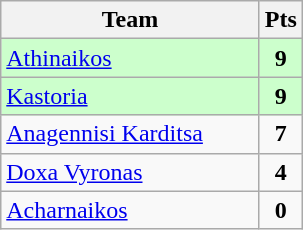<table class="wikitable" style="text-align: center;">
<tr>
<th width=165>Team</th>
<th width=20>Pts</th>
</tr>
<tr bgcolor="#ccffcc">
<td align=left><a href='#'>Athinaikos</a></td>
<td><strong>9</strong></td>
</tr>
<tr bgcolor="#ccffcc">
<td align=left><a href='#'>Kastoria</a></td>
<td><strong>9</strong></td>
</tr>
<tr>
<td align=left><a href='#'>Anagennisi Karditsa</a></td>
<td><strong>7</strong></td>
</tr>
<tr>
<td align=left><a href='#'>Doxa Vyronas</a></td>
<td><strong>4</strong></td>
</tr>
<tr>
<td align=left><a href='#'>Acharnaikos</a></td>
<td><strong>0</strong></td>
</tr>
</table>
